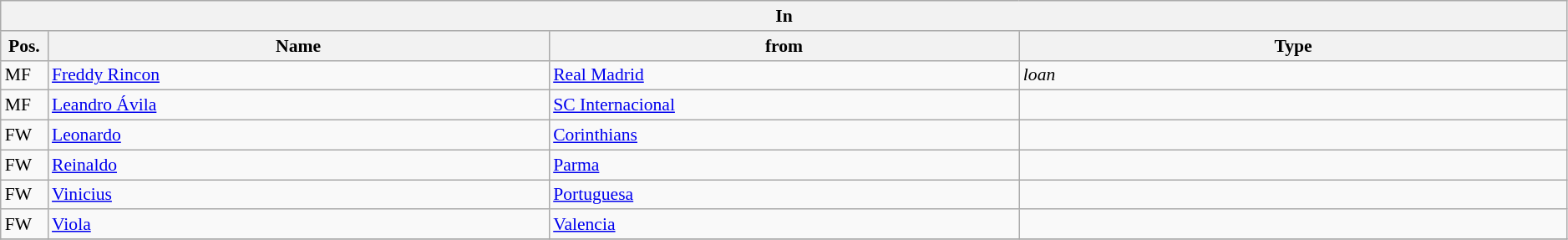<table class="wikitable" style="font-size:90%;width:99%;">
<tr>
<th colspan="4">In</th>
</tr>
<tr>
<th width=3%>Pos.</th>
<th width=32%>Name</th>
<th width=30%>from</th>
<th width=35%>Type</th>
</tr>
<tr>
<td>MF</td>
<td><a href='#'>Freddy Rincon</a></td>
<td><a href='#'>Real Madrid</a></td>
<td><em>loan</em></td>
</tr>
<tr>
<td>MF</td>
<td><a href='#'>Leandro Ávila</a></td>
<td><a href='#'>SC Internacional</a></td>
<td></td>
</tr>
<tr>
<td>FW</td>
<td><a href='#'>Leonardo</a></td>
<td><a href='#'>Corinthians</a></td>
<td></td>
</tr>
<tr>
<td>FW</td>
<td><a href='#'>Reinaldo</a></td>
<td><a href='#'>Parma</a></td>
<td></td>
</tr>
<tr>
<td>FW</td>
<td><a href='#'>Vinicius</a></td>
<td><a href='#'>Portuguesa</a></td>
<td></td>
</tr>
<tr>
<td>FW</td>
<td><a href='#'>Viola</a></td>
<td><a href='#'>Valencia</a></td>
<td></td>
</tr>
<tr>
</tr>
</table>
